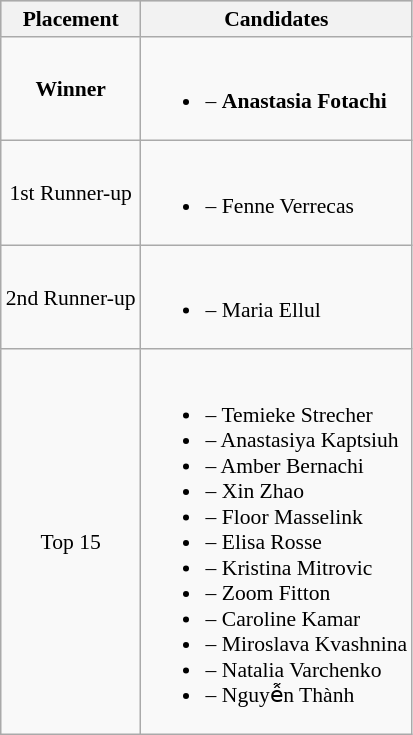<table class="wikitable sortable" style="font-size: 90%;" border="2" cellpadding="4" background: #f9f9f9;>
<tr bgcolor="#CCCCCC" align="center">
<th>Placement</th>
<th>Candidates</th>
</tr>
<tr>
<td align="center"><strong>Winner</strong></td>
<td><br><ul><li> – <strong>Anastasia Fotachi</strong></li></ul></td>
</tr>
<tr>
<td align="center">1st Runner-up</td>
<td><br><ul><li> – Fenne Verrecas</li></ul></td>
</tr>
<tr>
<td align="center">2nd Runner-up</td>
<td><br><ul><li> – Maria Ellul</li></ul></td>
</tr>
<tr>
<td align="center">Top 15</td>
<td><br><ul><li> – Temieke Strecher</li><li> – Anastasiya Kaptsiuh</li><li> – Amber Bernachi</li><li> – Xin Zhao</li><li> – Floor Masselink</li><li> – Elisa Rosse</li><li> – Kristina Mitrovic</li><li> – Zoom Fitton</li><li> – Caroline Kamar</li><li> – Miroslava Kvashnina</li><li> – Natalia Varchenko</li><li> – Nguyễn Thành</li></ul></td>
</tr>
</table>
